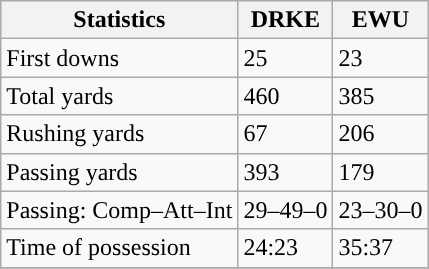<table class="wikitable" style="float: left;">
<tr>
<th>Statistics</th>
<th>DRKE</th>
<th>EWU</th>
</tr>
<tr>
<td>First downs</td>
<td>25</td>
<td>23</td>
</tr>
<tr>
<td>Total yards</td>
<td>460</td>
<td>385</td>
</tr>
<tr>
<td>Rushing yards</td>
<td>67</td>
<td>206</td>
</tr>
<tr>
<td>Passing yards</td>
<td>393</td>
<td>179</td>
</tr>
<tr>
<td>Passing: Comp–Att–Int</td>
<td>29–49–0</td>
<td>23–30–0</td>
</tr>
<tr>
<td>Time of possession</td>
<td>24:23</td>
<td>35:37</td>
</tr>
<tr>
</tr>
</table>
